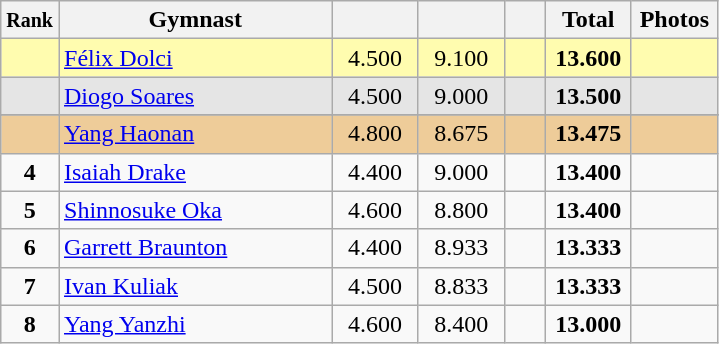<table style="text-align:center;" class="wikitable sortable">
<tr>
<th scope="col" style="width:15px;"><small>Rank</small></th>
<th scope="col" style="width:175px;">Gymnast</th>
<th scope="col" style="width:50px;"><small></small></th>
<th scope="col" style="width:50px;"><small></small></th>
<th scope="col" style="width:20px;"><small></small></th>
<th scope="col" style="width:50px;">Total</th>
<th scope="col" style="width:50px;">Photos</th>
</tr>
<tr style="background:#fffcaf;">
<td scope="row" style="text-align:center"><strong></strong></td>
<td style="text-align:left;"> <a href='#'>Félix Dolci</a></td>
<td>4.500</td>
<td>9.100</td>
<td></td>
<td><strong>13.600</strong></td>
<td></td>
</tr>
<tr style="background:#e5e5e5;">
<td scope="row" style="text-align:center"><strong></strong></td>
<td style="text-align:left;"> <a href='#'>Diogo Soares</a></td>
<td>4.500</td>
<td>9.000</td>
<td></td>
<td><strong>13.500</strong></td>
<td></td>
</tr>
<tr>
</tr>
<tr style="background:#ec9;">
<td scope="row" style="text-align:center"><strong></strong></td>
<td style="text-align:left;"> <a href='#'>Yang Haonan</a></td>
<td>4.800</td>
<td>8.675</td>
<td></td>
<td><strong>13.475</strong></td>
<td></td>
</tr>
<tr>
<td scope="row" style="text-align:center"><strong>4</strong></td>
<td style="text-align:left;"> <a href='#'>Isaiah Drake</a></td>
<td>4.400</td>
<td>9.000</td>
<td></td>
<td><strong>13.400</strong></td>
<td></td>
</tr>
<tr>
<td scope="row" style="text-align:center"><strong>5</strong></td>
<td style="text-align:left;"> <a href='#'>Shinnosuke Oka</a></td>
<td>4.600</td>
<td>8.800</td>
<td></td>
<td><strong>13.400</strong></td>
<td></td>
</tr>
<tr>
<td scope="row" style="text-align:center"><strong>6</strong></td>
<td style="text-align:left;"> <a href='#'>Garrett Braunton</a></td>
<td>4.400</td>
<td>8.933</td>
<td></td>
<td><strong>13.333</strong></td>
<td></td>
</tr>
<tr>
<td scope="row" style="text-align:center"><strong>7</strong></td>
<td style="text-align:left;"> <a href='#'>Ivan Kuliak</a></td>
<td>4.500</td>
<td>8.833</td>
<td></td>
<td><strong>13.333</strong></td>
<td></td>
</tr>
<tr>
<td scope="row" style="text-align:center"><strong>8</strong></td>
<td style="text-align:left;"> <a href='#'>Yang Yanzhi</a></td>
<td>4.600</td>
<td>8.400</td>
<td></td>
<td><strong>13.000</strong></td>
<td></td>
</tr>
</table>
